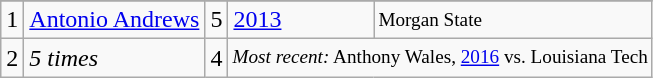<table class="wikitable">
<tr>
</tr>
<tr>
<td>1</td>
<td><a href='#'>Antonio Andrews</a></td>
<td>5</td>
<td><a href='#'>2013</a></td>
<td style="font-size:80%;">Morgan State</td>
</tr>
<tr>
<td>2</td>
<td><em>5 times</em></td>
<td>4</td>
<td colspan=2 style="font-size:80%;"><em>Most recent:</em> Anthony Wales, <a href='#'>2016</a> vs. Louisiana Tech</td>
</tr>
</table>
